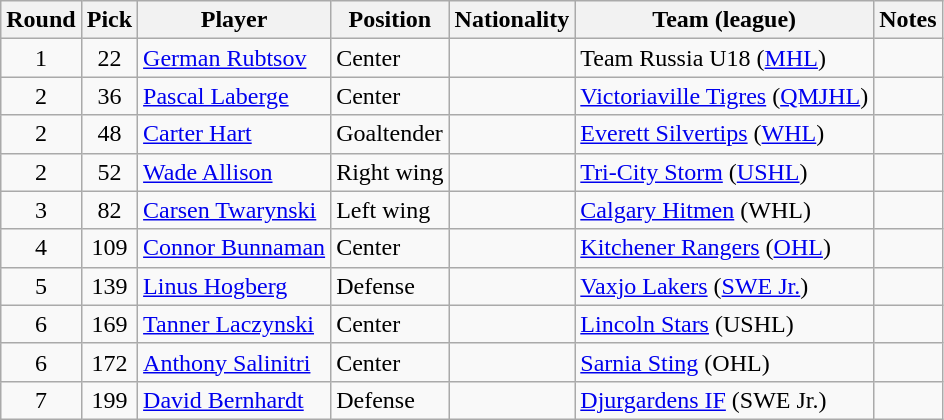<table class="wikitable">
<tr>
<th>Round</th>
<th>Pick</th>
<th>Player</th>
<th>Position</th>
<th>Nationality</th>
<th>Team (league)</th>
<th>Notes</th>
</tr>
<tr>
<td style="text-align:center">1</td>
<td style="text-align:center">22</td>
<td><a href='#'>German Rubtsov</a></td>
<td>Center</td>
<td></td>
<td>Team Russia U18 (<a href='#'>MHL</a>)</td>
<td></td>
</tr>
<tr>
<td style="text-align:center">2</td>
<td style="text-align:center">36</td>
<td><a href='#'>Pascal Laberge</a></td>
<td>Center</td>
<td></td>
<td><a href='#'>Victoriaville Tigres</a> (<a href='#'>QMJHL</a>)</td>
<td></td>
</tr>
<tr>
<td style="text-align:center">2</td>
<td style="text-align:center">48</td>
<td><a href='#'>Carter Hart</a></td>
<td>Goaltender</td>
<td></td>
<td><a href='#'>Everett Silvertips</a> (<a href='#'>WHL</a>)</td>
<td></td>
</tr>
<tr>
<td style="text-align:center">2</td>
<td style="text-align:center">52</td>
<td><a href='#'>Wade Allison</a></td>
<td>Right wing</td>
<td></td>
<td><a href='#'>Tri-City Storm</a> (<a href='#'>USHL</a>)</td>
<td></td>
</tr>
<tr>
<td style="text-align:center">3</td>
<td style="text-align:center">82</td>
<td><a href='#'>Carsen Twarynski</a></td>
<td>Left wing</td>
<td></td>
<td><a href='#'>Calgary Hitmen</a> (WHL)</td>
<td></td>
</tr>
<tr>
<td style="text-align:center">4</td>
<td style="text-align:center">109</td>
<td><a href='#'>Connor Bunnaman</a></td>
<td>Center</td>
<td></td>
<td><a href='#'>Kitchener Rangers</a> (<a href='#'>OHL</a>)</td>
<td></td>
</tr>
<tr>
<td style="text-align:center">5</td>
<td style="text-align:center">139</td>
<td><a href='#'>Linus Hogberg</a></td>
<td>Defense</td>
<td></td>
<td><a href='#'>Vaxjo Lakers</a> (<a href='#'>SWE Jr.</a>)</td>
<td></td>
</tr>
<tr>
<td style="text-align:center">6</td>
<td style="text-align:center">169</td>
<td><a href='#'>Tanner Laczynski</a></td>
<td>Center</td>
<td></td>
<td><a href='#'>Lincoln Stars</a> (USHL)</td>
<td></td>
</tr>
<tr>
<td style="text-align:center">6</td>
<td style="text-align:center">172</td>
<td><a href='#'>Anthony Salinitri</a></td>
<td>Center</td>
<td></td>
<td><a href='#'>Sarnia Sting</a> (OHL)</td>
<td></td>
</tr>
<tr>
<td style="text-align:center">7</td>
<td style="text-align:center">199</td>
<td><a href='#'>David Bernhardt</a></td>
<td>Defense</td>
<td></td>
<td><a href='#'>Djurgardens IF</a> (SWE Jr.)</td>
<td></td>
</tr>
</table>
